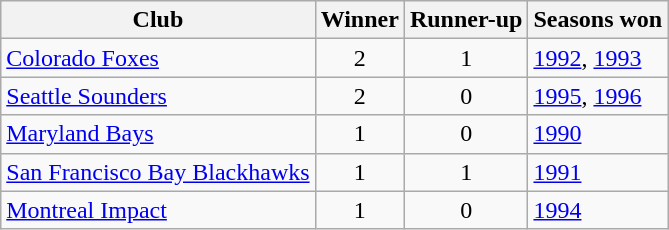<table class="wikitable" style=text-align:center;">
<tr>
<th>Club</th>
<th>Winner</th>
<th>Runner-up</th>
<th>Seasons won</th>
</tr>
<tr>
<td align=left><a href='#'>Colorado Foxes</a></td>
<td>2</td>
<td>1</td>
<td align=left><a href='#'>1992</a>, <a href='#'>1993</a></td>
</tr>
<tr>
<td align=left><a href='#'>Seattle Sounders</a></td>
<td>2</td>
<td>0</td>
<td align=left><a href='#'>1995</a>, <a href='#'>1996</a></td>
</tr>
<tr>
<td align=left><a href='#'>Maryland Bays</a></td>
<td>1</td>
<td>0</td>
<td align=left><a href='#'>1990</a></td>
</tr>
<tr>
<td align=left><a href='#'>San Francisco Bay Blackhawks</a></td>
<td>1</td>
<td>1</td>
<td align=left><a href='#'>1991</a></td>
</tr>
<tr>
<td align=left><a href='#'>Montreal Impact</a></td>
<td>1</td>
<td>0</td>
<td align=left><a href='#'>1994</a></td>
</tr>
</table>
